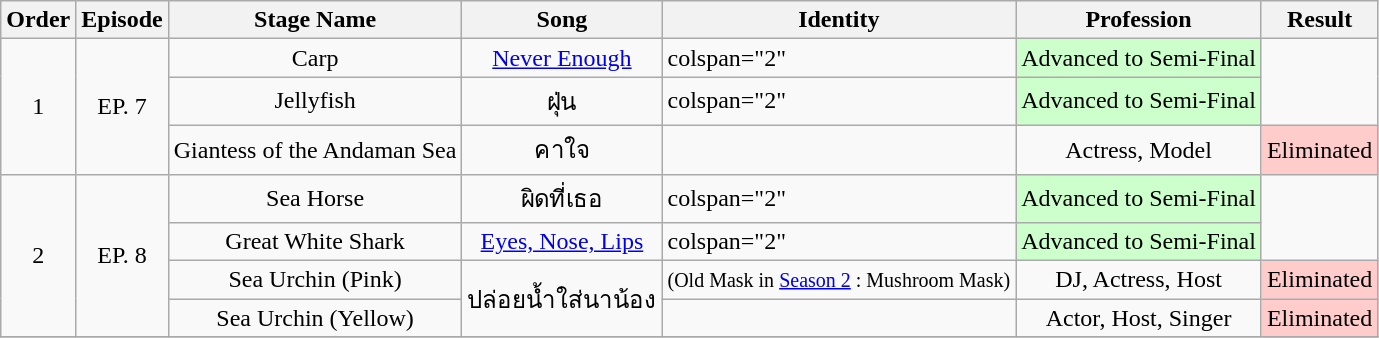<table class="wikitable">
<tr>
<th>Order</th>
<th>Episode</th>
<th>Stage Name</th>
<th>Song</th>
<th>Identity</th>
<th>Profession</th>
<th>Result</th>
</tr>
<tr>
<td rowspan="3" style="text-align:center;">1</td>
<td rowspan="3" align="center">EP. 7</td>
<td style="text-align:center;">Carp</td>
<td style="text-align:center;"><a href='#'>Never Enough</a></td>
<td>colspan="2"  </td>
<td style="text-align:center; background:#ccffcc;">Advanced to Semi-Final</td>
</tr>
<tr>
<td style="text-align:center;">Jellyfish</td>
<td style="text-align:center;">ฝุ่น</td>
<td>colspan="2"  </td>
<td style="text-align:center; background:#ccffcc;">Advanced to Semi-Final</td>
</tr>
<tr>
<td style="text-align:center;">Giantess of the Andaman Sea</td>
<td style="text-align:center;">คาใจ</td>
<td style="text-align:center;"></td>
<td style="text-align:center;">Actress, Model</td>
<td style="text-align:center; background:#ffcccc;">Eliminated</td>
</tr>
<tr>
<td rowspan="4" style="text-align:center;">2</td>
<td rowspan="4" align="center">EP. 8</td>
<td style="text-align:center;">Sea Horse</td>
<td style="text-align:center;">ผิดที่เธอ</td>
<td>colspan="2"  </td>
<td style="text-align:center; background:#ccffcc;">Advanced to Semi-Final</td>
</tr>
<tr>
<td style="text-align:center;">Great White Shark</td>
<td style="text-align:center;"><a href='#'>Eyes, Nose, Lips</a></td>
<td>colspan="2"  </td>
<td style="text-align:center; background:#ccffcc;">Advanced to Semi-Final</td>
</tr>
<tr>
<td style="text-align:center;">Sea Urchin (Pink)</td>
<td rowspan="2" align="center">ปล่อยน้ำใส่นาน้อง</td>
<td style="text-align:center;"> <small>(Old Mask in <a href='#'>Season 2</a> : Mushroom Mask)</small></td>
<td style="text-align:center;">DJ, Actress, Host</td>
<td style="text-align:center; background:#ffcccc;">Eliminated</td>
</tr>
<tr>
<td style="text-align:center;">Sea Urchin (Yellow)</td>
<td style="text-align:center;"></td>
<td style="text-align:center;">Actor, Host, Singer</td>
<td style="text-align:center; background:#ffcccc;">Eliminated</td>
</tr>
<tr>
</tr>
</table>
